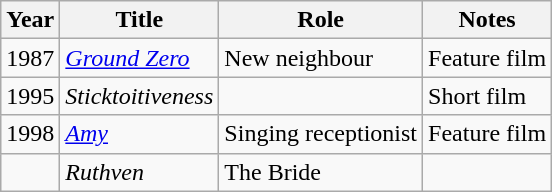<table class="wikitable sortable plainrowheaders">
<tr>
<th>Year</th>
<th>Title</th>
<th>Role</th>
<th>Notes</th>
</tr>
<tr>
<td>1987</td>
<td><em><a href='#'>Ground Zero</a></em></td>
<td>New neighbour</td>
<td>Feature film</td>
</tr>
<tr>
<td>1995</td>
<td><em>Sticktoitiveness</em></td>
<td></td>
<td>Short film</td>
</tr>
<tr>
<td>1998</td>
<td><em><a href='#'>Amy</a></em></td>
<td>Singing receptionist</td>
<td>Feature film</td>
</tr>
<tr>
<td></td>
<td><em>Ruthven</em></td>
<td>The Bride</td>
<td></td>
</tr>
</table>
